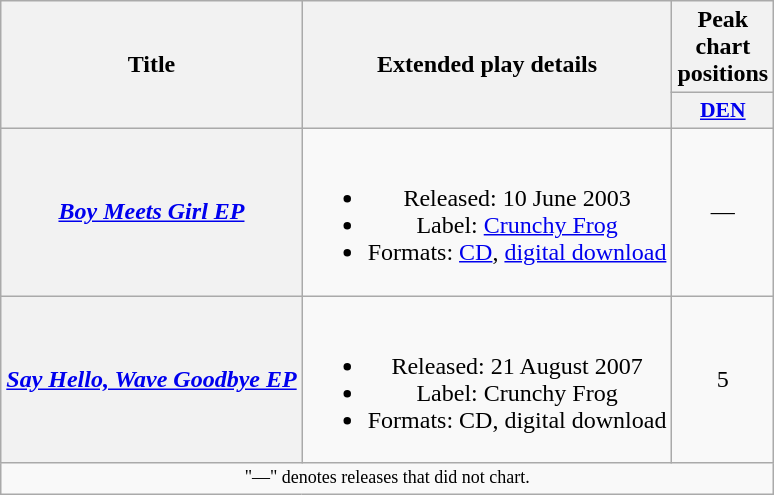<table class="wikitable plainrowheaders" style="text-align:center;">
<tr>
<th rowspan="2">Title</th>
<th rowspan="2">Extended play details</th>
<th colspan="1">Peak chart positions</th>
</tr>
<tr>
<th style="width:3em;font-size:90%"><a href='#'>DEN</a><br></th>
</tr>
<tr>
<th scope="row"><em><a href='#'>Boy Meets Girl EP</a></em></th>
<td><br><ul><li>Released: 10 June 2003</li><li>Label: <a href='#'>Crunchy Frog</a></li><li>Formats: <a href='#'>CD</a>, <a href='#'>digital download</a></li></ul></td>
<td>—</td>
</tr>
<tr>
<th scope="row"><em><a href='#'>Say Hello, Wave Goodbye EP</a></em></th>
<td><br><ul><li>Released: 21 August 2007</li><li>Label: Crunchy Frog</li><li>Formats: CD, digital download</li></ul></td>
<td>5</td>
</tr>
<tr>
<td colspan="7" style="text-align:center; font-size:9pt;">"—" denotes releases that did not chart.</td>
</tr>
</table>
